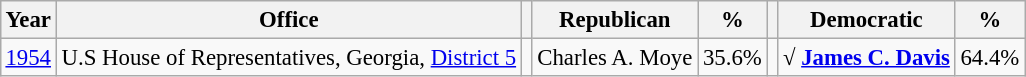<table class="wikitable" style="margin:0.5em ; font-size:95%">
<tr>
<th>Year</th>
<th>Office</th>
<th></th>
<th>Republican</th>
<th>%</th>
<th></th>
<th>Democratic</th>
<th>%</th>
</tr>
<tr>
<td><a href='#'>1954</a></td>
<td>U.S House of Representatives, Georgia, <a href='#'>District 5</a></td>
<td></td>
<td>Charles A. Moye</td>
<td>35.6%</td>
<td></td>
<td><strong>√ <a href='#'>James C. Davis</a></strong></td>
<td>64.4%</td>
</tr>
</table>
